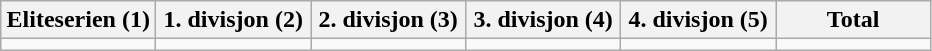<table class="wikitable">
<tr>
<th width="16.6%">Eliteserien (1)</th>
<th width="16.6%">1. divisjon (2)</th>
<th width="16.6%">2. divisjon (3)</th>
<th width="16.6%">3. divisjon (4)</th>
<th width="16.6%">4. divisjon (5)</th>
<th width="16.6%">Total</th>
</tr>
<tr>
<td></td>
<td></td>
<td></td>
<td></td>
<td></td>
<td></td>
</tr>
</table>
